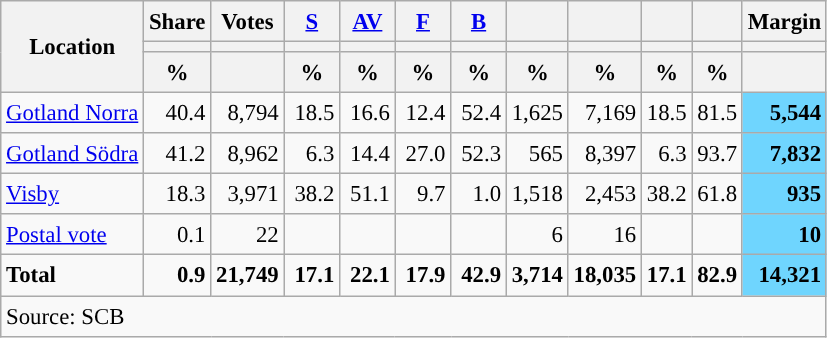<table class="wikitable sortable" style="text-align:right; font-size:95%; line-height:20px;">
<tr>
<th rowspan="3">Location</th>
<th>Share</th>
<th>Votes</th>
<th width="30px" class="unsortable"><a href='#'>S</a></th>
<th width="30px" class="unsortable"><a href='#'>AV</a></th>
<th width="30px" class="unsortable"><a href='#'>F</a></th>
<th width="30px" class="unsortable"><a href='#'>B</a></th>
<th></th>
<th></th>
<th></th>
<th></th>
<th>Margin</th>
</tr>
<tr>
<th></th>
<th></th>
<th style="background:"></th>
<th style="background:"></th>
<th style="background:"></th>
<th style="background:"></th>
<th style="background:"></th>
<th style="background:"></th>
<th style="background:"></th>
<th style="background:"></th>
<th></th>
</tr>
<tr>
<th data-sort-type="number">%</th>
<th></th>
<th data-sort-type="number">%</th>
<th data-sort-type="number">%</th>
<th data-sort-type="number">%</th>
<th data-sort-type="number">%</th>
<th data-sort-type="number">%</th>
<th data-sort-type="number">%</th>
<th data-sort-type="number">%</th>
<th data-sort-type="number">%</th>
<th></th>
</tr>
<tr>
<td align=left><a href='#'>Gotland Norra</a></td>
<td>40.4</td>
<td>8,794</td>
<td>18.5</td>
<td>16.6</td>
<td>12.4</td>
<td>52.4</td>
<td>1,625</td>
<td>7,169</td>
<td>18.5</td>
<td>81.5</td>
<td bgcolor=#6fd5fe><strong>5,544</strong></td>
</tr>
<tr>
<td align=left><a href='#'>Gotland Södra</a></td>
<td>41.2</td>
<td>8,962</td>
<td>6.3</td>
<td>14.4</td>
<td>27.0</td>
<td>52.3</td>
<td>565</td>
<td>8,397</td>
<td>6.3</td>
<td>93.7</td>
<td bgcolor=#6fd5fe><strong>7,832</strong></td>
</tr>
<tr>
<td align=left><a href='#'>Visby</a></td>
<td>18.3</td>
<td>3,971</td>
<td>38.2</td>
<td>51.1</td>
<td>9.7</td>
<td>1.0</td>
<td>1,518</td>
<td>2,453</td>
<td>38.2</td>
<td>61.8</td>
<td bgcolor=#6fd5fe><strong>935</strong></td>
</tr>
<tr>
<td align=left><a href='#'>Postal vote</a></td>
<td>0.1</td>
<td>22</td>
<td></td>
<td></td>
<td></td>
<td></td>
<td>6</td>
<td>16</td>
<td></td>
<td></td>
<td bgcolor=#6fd5fe><strong>10</strong></td>
</tr>
<tr>
<td align=left><strong>Total</strong></td>
<td><strong>0.9</strong></td>
<td><strong>21,749</strong></td>
<td><strong>17.1</strong></td>
<td><strong>22.1</strong></td>
<td><strong>17.9</strong></td>
<td><strong>42.9</strong></td>
<td><strong>3,714</strong></td>
<td><strong>18,035</strong></td>
<td><strong>17.1</strong></td>
<td><strong>82.9</strong></td>
<td bgcolor=#6fd5fe><strong>14,321</strong></td>
</tr>
<tr>
<td align=left colspan=12>Source: SCB </td>
</tr>
</table>
